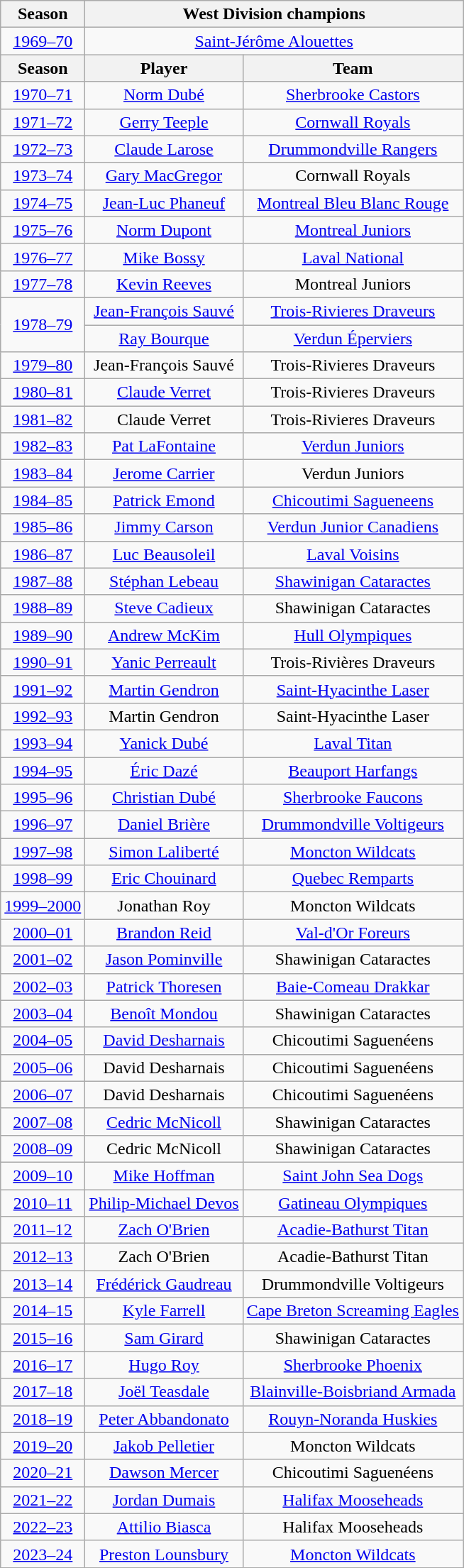<table class="wikitable" style="text-align:center">
<tr>
<th>Season</th>
<th colspan="2">West Division champions</th>
</tr>
<tr>
<td><a href='#'>1969–70</a></td>
<td colspan="2"><a href='#'>Saint-Jérôme Alouettes</a></td>
</tr>
<tr>
<th>Season</th>
<th>Player</th>
<th>Team</th>
</tr>
<tr>
<td><a href='#'>1970–71</a></td>
<td><a href='#'>Norm Dubé</a></td>
<td><a href='#'>Sherbrooke Castors</a></td>
</tr>
<tr>
<td><a href='#'>1971–72</a></td>
<td><a href='#'>Gerry Teeple</a></td>
<td><a href='#'>Cornwall Royals</a></td>
</tr>
<tr>
<td><a href='#'>1972–73</a></td>
<td><a href='#'>Claude Larose</a></td>
<td><a href='#'>Drummondville Rangers</a></td>
</tr>
<tr>
<td><a href='#'>1973–74</a></td>
<td><a href='#'>Gary MacGregor</a></td>
<td>Cornwall Royals</td>
</tr>
<tr>
<td><a href='#'>1974–75</a></td>
<td><a href='#'>Jean-Luc Phaneuf</a></td>
<td><a href='#'>Montreal Bleu Blanc Rouge</a></td>
</tr>
<tr>
<td><a href='#'>1975–76</a></td>
<td><a href='#'>Norm Dupont</a></td>
<td><a href='#'>Montreal Juniors</a></td>
</tr>
<tr>
<td><a href='#'>1976–77</a></td>
<td><a href='#'>Mike Bossy</a></td>
<td><a href='#'>Laval National</a></td>
</tr>
<tr>
<td><a href='#'>1977–78</a></td>
<td><a href='#'>Kevin Reeves</a></td>
<td>Montreal Juniors</td>
</tr>
<tr>
<td rowspan="2"><a href='#'>1978–79</a></td>
<td><a href='#'>Jean-François Sauvé</a></td>
<td><a href='#'>Trois-Rivieres Draveurs</a></td>
</tr>
<tr>
<td><a href='#'>Ray Bourque</a></td>
<td><a href='#'>Verdun Éperviers</a></td>
</tr>
<tr>
<td><a href='#'>1979–80</a></td>
<td>Jean-François Sauvé</td>
<td>Trois-Rivieres Draveurs</td>
</tr>
<tr>
<td><a href='#'>1980–81</a></td>
<td><a href='#'>Claude Verret</a></td>
<td>Trois-Rivieres Draveurs</td>
</tr>
<tr>
<td><a href='#'>1981–82</a></td>
<td>Claude Verret</td>
<td>Trois-Rivieres Draveurs</td>
</tr>
<tr>
<td><a href='#'>1982–83</a></td>
<td><a href='#'>Pat LaFontaine</a></td>
<td><a href='#'>Verdun Juniors</a></td>
</tr>
<tr>
<td><a href='#'>1983–84</a></td>
<td><a href='#'>Jerome Carrier</a></td>
<td>Verdun Juniors</td>
</tr>
<tr>
<td><a href='#'>1984–85</a></td>
<td><a href='#'>Patrick Emond</a></td>
<td><a href='#'>Chicoutimi Sagueneens</a></td>
</tr>
<tr>
<td><a href='#'>1985–86</a></td>
<td><a href='#'>Jimmy Carson</a></td>
<td><a href='#'>Verdun Junior Canadiens</a></td>
</tr>
<tr>
<td><a href='#'>1986–87</a></td>
<td><a href='#'>Luc Beausoleil</a></td>
<td><a href='#'>Laval Voisins</a></td>
</tr>
<tr>
<td><a href='#'>1987–88</a></td>
<td><a href='#'>Stéphan Lebeau</a></td>
<td><a href='#'>Shawinigan Cataractes</a></td>
</tr>
<tr>
<td><a href='#'>1988–89</a></td>
<td><a href='#'>Steve Cadieux</a></td>
<td>Shawinigan Cataractes</td>
</tr>
<tr>
<td><a href='#'>1989–90</a></td>
<td><a href='#'>Andrew McKim</a></td>
<td><a href='#'>Hull Olympiques</a></td>
</tr>
<tr>
<td><a href='#'>1990–91</a></td>
<td><a href='#'>Yanic Perreault</a></td>
<td>Trois-Rivières Draveurs</td>
</tr>
<tr>
<td><a href='#'>1991–92</a></td>
<td><a href='#'>Martin Gendron</a></td>
<td><a href='#'>Saint-Hyacinthe Laser</a></td>
</tr>
<tr>
<td><a href='#'>1992–93</a></td>
<td>Martin Gendron</td>
<td>Saint-Hyacinthe Laser</td>
</tr>
<tr>
<td><a href='#'>1993–94</a></td>
<td><a href='#'>Yanick Dubé</a></td>
<td><a href='#'>Laval Titan</a></td>
</tr>
<tr>
<td><a href='#'>1994–95</a></td>
<td><a href='#'>Éric Dazé</a></td>
<td><a href='#'>Beauport Harfangs</a></td>
</tr>
<tr>
<td><a href='#'>1995–96</a></td>
<td><a href='#'>Christian Dubé</a></td>
<td><a href='#'>Sherbrooke Faucons</a></td>
</tr>
<tr>
<td><a href='#'>1996–97</a></td>
<td><a href='#'>Daniel Brière</a></td>
<td><a href='#'>Drummondville Voltigeurs</a></td>
</tr>
<tr>
<td><a href='#'>1997–98</a></td>
<td><a href='#'>Simon Laliberté</a></td>
<td><a href='#'>Moncton Wildcats</a></td>
</tr>
<tr>
<td><a href='#'>1998–99</a></td>
<td><a href='#'>Eric Chouinard</a></td>
<td><a href='#'>Quebec Remparts</a></td>
</tr>
<tr>
<td><a href='#'>1999–2000</a></td>
<td>Jonathan Roy</td>
<td>Moncton Wildcats</td>
</tr>
<tr>
<td><a href='#'>2000–01</a></td>
<td><a href='#'>Brandon Reid</a></td>
<td><a href='#'>Val-d'Or Foreurs</a></td>
</tr>
<tr>
<td><a href='#'>2001–02</a></td>
<td><a href='#'>Jason Pominville</a></td>
<td>Shawinigan Cataractes</td>
</tr>
<tr>
<td><a href='#'>2002–03</a></td>
<td><a href='#'>Patrick Thoresen</a></td>
<td><a href='#'>Baie-Comeau Drakkar</a></td>
</tr>
<tr>
<td><a href='#'>2003–04</a></td>
<td><a href='#'>Benoît Mondou</a></td>
<td>Shawinigan Cataractes</td>
</tr>
<tr>
<td><a href='#'>2004–05</a></td>
<td><a href='#'>David Desharnais</a></td>
<td>Chicoutimi Saguenéens</td>
</tr>
<tr>
<td><a href='#'>2005–06</a></td>
<td>David Desharnais</td>
<td>Chicoutimi Saguenéens</td>
</tr>
<tr>
<td><a href='#'>2006–07</a></td>
<td>David Desharnais</td>
<td>Chicoutimi Saguenéens</td>
</tr>
<tr>
<td><a href='#'>2007–08</a></td>
<td><a href='#'>Cedric McNicoll</a></td>
<td>Shawinigan Cataractes</td>
</tr>
<tr>
<td><a href='#'>2008–09</a></td>
<td>Cedric McNicoll</td>
<td>Shawinigan Cataractes</td>
</tr>
<tr>
<td><a href='#'>2009–10</a></td>
<td><a href='#'>Mike Hoffman</a></td>
<td><a href='#'>Saint John Sea Dogs</a></td>
</tr>
<tr>
<td><a href='#'>2010–11</a></td>
<td><a href='#'>Philip-Michael Devos</a></td>
<td><a href='#'>Gatineau Olympiques</a></td>
</tr>
<tr>
<td><a href='#'>2011–12</a></td>
<td><a href='#'>Zach O'Brien</a></td>
<td><a href='#'>Acadie-Bathurst Titan</a></td>
</tr>
<tr>
<td><a href='#'>2012–13</a></td>
<td>Zach O'Brien</td>
<td>Acadie-Bathurst Titan</td>
</tr>
<tr>
<td><a href='#'>2013–14</a></td>
<td><a href='#'>Frédérick Gaudreau</a></td>
<td>Drummondville Voltigeurs</td>
</tr>
<tr>
<td><a href='#'>2014–15</a></td>
<td><a href='#'>Kyle Farrell</a></td>
<td><a href='#'>Cape Breton Screaming Eagles</a></td>
</tr>
<tr>
<td><a href='#'>2015–16</a></td>
<td><a href='#'>Sam Girard</a></td>
<td>Shawinigan Cataractes</td>
</tr>
<tr>
<td><a href='#'>2016–17</a></td>
<td><a href='#'>Hugo Roy</a></td>
<td><a href='#'>Sherbrooke Phoenix</a></td>
</tr>
<tr>
<td><a href='#'>2017–18</a></td>
<td><a href='#'>Joël Teasdale</a></td>
<td><a href='#'>Blainville-Boisbriand Armada</a></td>
</tr>
<tr>
<td><a href='#'>2018–19</a></td>
<td><a href='#'>Peter Abbandonato</a></td>
<td><a href='#'>Rouyn-Noranda Huskies</a></td>
</tr>
<tr>
<td><a href='#'>2019–20</a></td>
<td><a href='#'>Jakob Pelletier</a></td>
<td>Moncton Wildcats</td>
</tr>
<tr>
<td><a href='#'>2020–21</a></td>
<td><a href='#'>Dawson Mercer</a></td>
<td>Chicoutimi Saguenéens</td>
</tr>
<tr>
<td><a href='#'>2021–22</a></td>
<td><a href='#'>Jordan Dumais</a></td>
<td><a href='#'>Halifax Mooseheads</a></td>
</tr>
<tr>
<td><a href='#'>2022–23</a></td>
<td><a href='#'>Attilio Biasca</a></td>
<td>Halifax Mooseheads</td>
</tr>
<tr>
<td><a href='#'>2023–24</a></td>
<td><a href='#'>Preston Lounsbury</a></td>
<td><a href='#'>Moncton Wildcats</a></td>
</tr>
</table>
